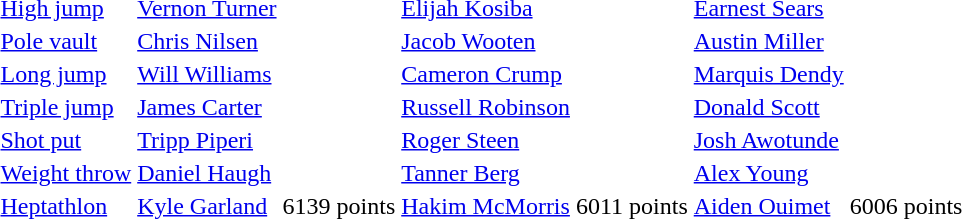<table>
<tr>
<td><a href='#'>High jump</a></td>
<td><a href='#'>Vernon Turner</a></td>
<td></td>
<td><a href='#'>Elijah Kosiba</a></td>
<td></td>
<td><a href='#'>Earnest Sears</a></td>
<td></td>
</tr>
<tr>
<td><a href='#'>Pole vault</a></td>
<td><a href='#'>Chris Nilsen</a></td>
<td></td>
<td><a href='#'>Jacob Wooten</a></td>
<td></td>
<td><a href='#'>Austin Miller</a></td>
<td></td>
</tr>
<tr>
<td><a href='#'>Long jump</a></td>
<td><a href='#'>Will Williams</a></td>
<td></td>
<td><a href='#'>Cameron Crump</a></td>
<td></td>
<td><a href='#'>Marquis Dendy</a></td>
<td></td>
</tr>
<tr>
<td><a href='#'>Triple jump</a></td>
<td><a href='#'>James Carter</a></td>
<td></td>
<td><a href='#'>Russell Robinson</a></td>
<td></td>
<td><a href='#'>Donald Scott</a></td>
<td></td>
</tr>
<tr>
<td><a href='#'>Shot put</a></td>
<td><a href='#'>Tripp Piperi</a></td>
<td></td>
<td><a href='#'>Roger Steen</a></td>
<td></td>
<td><a href='#'>Josh Awotunde</a></td>
<td></td>
</tr>
<tr>
<td><a href='#'>Weight throw</a></td>
<td><a href='#'>Daniel Haugh</a></td>
<td></td>
<td><a href='#'>Tanner Berg</a></td>
<td></td>
<td><a href='#'>Alex Young</a></td>
<td></td>
</tr>
<tr>
<td><a href='#'>Heptathlon</a></td>
<td><a href='#'>Kyle Garland</a></td>
<td>6139 points</td>
<td><a href='#'>Hakim McMorris</a></td>
<td>6011 points</td>
<td><a href='#'>Aiden Ouimet</a></td>
<td>6006 points</td>
</tr>
</table>
